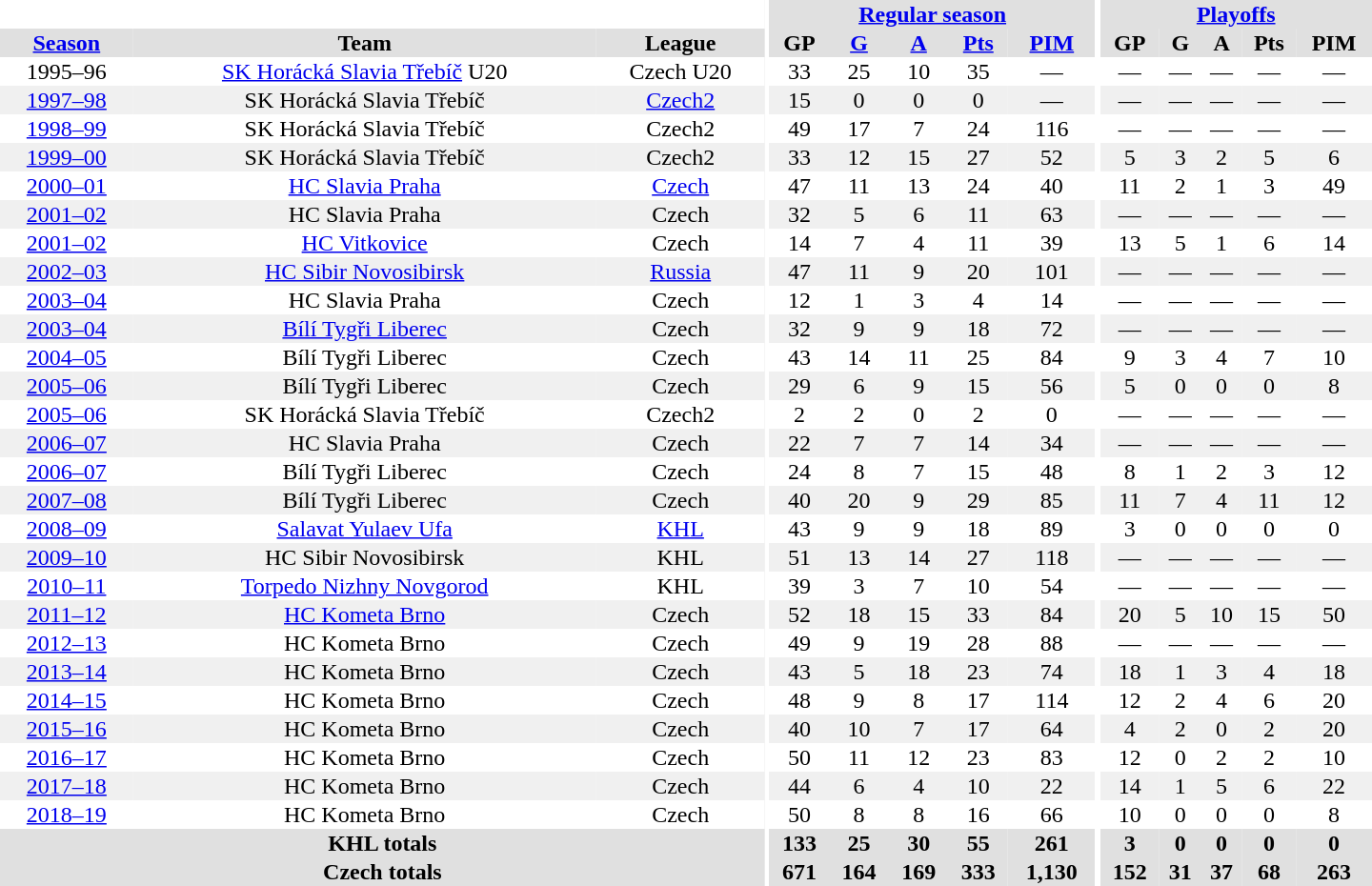<table border="0" cellpadding="1" cellspacing="0" style="text-align:center; width:60em">
<tr bgcolor="#e0e0e0">
<th colspan="3" bgcolor="#ffffff"></th>
<th rowspan="99" bgcolor="#ffffff"></th>
<th colspan="5"><a href='#'>Regular season</a></th>
<th rowspan="99" bgcolor="#ffffff"></th>
<th colspan="5"><a href='#'>Playoffs</a></th>
</tr>
<tr bgcolor="#e0e0e0">
<th><a href='#'>Season</a></th>
<th>Team</th>
<th>League</th>
<th>GP</th>
<th><a href='#'>G</a></th>
<th><a href='#'>A</a></th>
<th><a href='#'>Pts</a></th>
<th><a href='#'>PIM</a></th>
<th>GP</th>
<th>G</th>
<th>A</th>
<th>Pts</th>
<th>PIM</th>
</tr>
<tr>
<td>1995–96</td>
<td><a href='#'>SK Horácká Slavia Třebíč</a> U20</td>
<td>Czech U20</td>
<td>33</td>
<td>25</td>
<td>10</td>
<td>35</td>
<td>—</td>
<td>—</td>
<td>—</td>
<td>—</td>
<td>—</td>
<td>—</td>
</tr>
<tr bgcolor="#f0f0f0">
<td><a href='#'>1997–98</a></td>
<td>SK Horácká Slavia Třebíč</td>
<td><a href='#'>Czech2</a></td>
<td>15</td>
<td>0</td>
<td>0</td>
<td>0</td>
<td>—</td>
<td>—</td>
<td>—</td>
<td>—</td>
<td>—</td>
<td>—</td>
</tr>
<tr>
<td><a href='#'>1998–99</a></td>
<td>SK Horácká Slavia Třebíč</td>
<td>Czech2</td>
<td>49</td>
<td>17</td>
<td>7</td>
<td>24</td>
<td>116</td>
<td>—</td>
<td>—</td>
<td>—</td>
<td>—</td>
<td>—</td>
</tr>
<tr bgcolor="#f0f0f0">
<td><a href='#'>1999–00</a></td>
<td>SK Horácká Slavia Třebíč</td>
<td>Czech2</td>
<td>33</td>
<td>12</td>
<td>15</td>
<td>27</td>
<td>52</td>
<td>5</td>
<td>3</td>
<td>2</td>
<td>5</td>
<td>6</td>
</tr>
<tr>
<td><a href='#'>2000–01</a></td>
<td><a href='#'>HC Slavia Praha</a></td>
<td><a href='#'>Czech</a></td>
<td>47</td>
<td>11</td>
<td>13</td>
<td>24</td>
<td>40</td>
<td>11</td>
<td>2</td>
<td>1</td>
<td>3</td>
<td>49</td>
</tr>
<tr bgcolor="#f0f0f0">
<td><a href='#'>2001–02</a></td>
<td>HC Slavia Praha</td>
<td>Czech</td>
<td>32</td>
<td>5</td>
<td>6</td>
<td>11</td>
<td>63</td>
<td>—</td>
<td>—</td>
<td>—</td>
<td>—</td>
<td>—</td>
</tr>
<tr>
<td><a href='#'>2001–02</a></td>
<td><a href='#'>HC Vitkovice</a></td>
<td>Czech</td>
<td>14</td>
<td>7</td>
<td>4</td>
<td>11</td>
<td>39</td>
<td>13</td>
<td>5</td>
<td>1</td>
<td>6</td>
<td>14</td>
</tr>
<tr bgcolor="#f0f0f0">
<td><a href='#'>2002–03</a></td>
<td><a href='#'>HC Sibir Novosibirsk</a></td>
<td><a href='#'>Russia</a></td>
<td>47</td>
<td>11</td>
<td>9</td>
<td>20</td>
<td>101</td>
<td>—</td>
<td>—</td>
<td>—</td>
<td>—</td>
<td>—</td>
</tr>
<tr>
<td><a href='#'>2003–04</a></td>
<td>HC Slavia Praha</td>
<td>Czech</td>
<td>12</td>
<td>1</td>
<td>3</td>
<td>4</td>
<td>14</td>
<td>—</td>
<td>—</td>
<td>—</td>
<td>—</td>
<td>—</td>
</tr>
<tr bgcolor="#f0f0f0">
<td><a href='#'>2003–04</a></td>
<td><a href='#'>Bílí Tygři Liberec</a></td>
<td>Czech</td>
<td>32</td>
<td>9</td>
<td>9</td>
<td>18</td>
<td>72</td>
<td>—</td>
<td>—</td>
<td>—</td>
<td>—</td>
<td>—</td>
</tr>
<tr>
<td><a href='#'>2004–05</a></td>
<td>Bílí Tygři Liberec</td>
<td>Czech</td>
<td>43</td>
<td>14</td>
<td>11</td>
<td>25</td>
<td>84</td>
<td>9</td>
<td>3</td>
<td>4</td>
<td>7</td>
<td>10</td>
</tr>
<tr bgcolor="#f0f0f0">
<td><a href='#'>2005–06</a></td>
<td>Bílí Tygři Liberec</td>
<td>Czech</td>
<td>29</td>
<td>6</td>
<td>9</td>
<td>15</td>
<td>56</td>
<td>5</td>
<td>0</td>
<td>0</td>
<td>0</td>
<td>8</td>
</tr>
<tr>
<td><a href='#'>2005–06</a></td>
<td>SK Horácká Slavia Třebíč</td>
<td>Czech2</td>
<td>2</td>
<td>2</td>
<td>0</td>
<td>2</td>
<td>0</td>
<td>—</td>
<td>—</td>
<td>—</td>
<td>—</td>
<td>—</td>
</tr>
<tr bgcolor="#f0f0f0">
<td><a href='#'>2006–07</a></td>
<td>HC Slavia Praha</td>
<td>Czech</td>
<td>22</td>
<td>7</td>
<td>7</td>
<td>14</td>
<td>34</td>
<td>—</td>
<td>—</td>
<td>—</td>
<td>—</td>
<td>—</td>
</tr>
<tr>
<td><a href='#'>2006–07</a></td>
<td>Bílí Tygři Liberec</td>
<td>Czech</td>
<td>24</td>
<td>8</td>
<td>7</td>
<td>15</td>
<td>48</td>
<td>8</td>
<td>1</td>
<td>2</td>
<td>3</td>
<td>12</td>
</tr>
<tr bgcolor="#f0f0f0">
<td><a href='#'>2007–08</a></td>
<td>Bílí Tygři Liberec</td>
<td>Czech</td>
<td>40</td>
<td>20</td>
<td>9</td>
<td>29</td>
<td>85</td>
<td>11</td>
<td>7</td>
<td>4</td>
<td>11</td>
<td>12</td>
</tr>
<tr>
<td><a href='#'>2008–09</a></td>
<td><a href='#'>Salavat Yulaev Ufa</a></td>
<td><a href='#'>KHL</a></td>
<td>43</td>
<td>9</td>
<td>9</td>
<td>18</td>
<td>89</td>
<td>3</td>
<td>0</td>
<td>0</td>
<td>0</td>
<td>0</td>
</tr>
<tr bgcolor="#f0f0f0">
<td><a href='#'>2009–10</a></td>
<td>HC Sibir Novosibirsk</td>
<td>KHL</td>
<td>51</td>
<td>13</td>
<td>14</td>
<td>27</td>
<td>118</td>
<td>—</td>
<td>—</td>
<td>—</td>
<td>—</td>
<td>—</td>
</tr>
<tr>
<td><a href='#'>2010–11</a></td>
<td><a href='#'>Torpedo Nizhny Novgorod</a></td>
<td>KHL</td>
<td>39</td>
<td>3</td>
<td>7</td>
<td>10</td>
<td>54</td>
<td>—</td>
<td>—</td>
<td>—</td>
<td>—</td>
<td>—</td>
</tr>
<tr bgcolor="#f0f0f0">
<td><a href='#'>2011–12</a></td>
<td><a href='#'>HC Kometa Brno</a></td>
<td>Czech</td>
<td>52</td>
<td>18</td>
<td>15</td>
<td>33</td>
<td>84</td>
<td>20</td>
<td>5</td>
<td>10</td>
<td>15</td>
<td>50</td>
</tr>
<tr>
<td><a href='#'>2012–13</a></td>
<td>HC Kometa Brno</td>
<td>Czech</td>
<td>49</td>
<td>9</td>
<td>19</td>
<td>28</td>
<td>88</td>
<td>—</td>
<td>—</td>
<td>—</td>
<td>—</td>
<td>—</td>
</tr>
<tr bgcolor="#f0f0f0">
<td><a href='#'>2013–14</a></td>
<td>HC Kometa Brno</td>
<td>Czech</td>
<td>43</td>
<td>5</td>
<td>18</td>
<td>23</td>
<td>74</td>
<td>18</td>
<td>1</td>
<td>3</td>
<td>4</td>
<td>18</td>
</tr>
<tr>
<td><a href='#'>2014–15</a></td>
<td>HC Kometa Brno</td>
<td>Czech</td>
<td>48</td>
<td>9</td>
<td>8</td>
<td>17</td>
<td>114</td>
<td>12</td>
<td>2</td>
<td>4</td>
<td>6</td>
<td>20</td>
</tr>
<tr bgcolor="#f0f0f0">
<td><a href='#'>2015–16</a></td>
<td>HC Kometa Brno</td>
<td>Czech</td>
<td>40</td>
<td>10</td>
<td>7</td>
<td>17</td>
<td>64</td>
<td>4</td>
<td>2</td>
<td>0</td>
<td>2</td>
<td>20</td>
</tr>
<tr>
<td><a href='#'>2016–17</a></td>
<td>HC Kometa Brno</td>
<td>Czech</td>
<td>50</td>
<td>11</td>
<td>12</td>
<td>23</td>
<td>83</td>
<td>12</td>
<td>0</td>
<td>2</td>
<td>2</td>
<td>10</td>
</tr>
<tr bgcolor="#f0f0f0">
<td><a href='#'>2017–18</a></td>
<td>HC Kometa Brno</td>
<td>Czech</td>
<td>44</td>
<td>6</td>
<td>4</td>
<td>10</td>
<td>22</td>
<td>14</td>
<td>1</td>
<td>5</td>
<td>6</td>
<td>22</td>
</tr>
<tr>
<td><a href='#'>2018–19</a></td>
<td>HC Kometa Brno</td>
<td>Czech</td>
<td>50</td>
<td>8</td>
<td>8</td>
<td>16</td>
<td>66</td>
<td>10</td>
<td>0</td>
<td>0</td>
<td>0</td>
<td>8</td>
</tr>
<tr>
</tr>
<tr ALIGN="center" bgcolor="#e0e0e0">
<th colspan="3">KHL totals</th>
<th ALIGN="center">133</th>
<th ALIGN="center">25</th>
<th ALIGN="center">30</th>
<th ALIGN="center">55</th>
<th ALIGN="center">261</th>
<th ALIGN="center">3</th>
<th ALIGN="center">0</th>
<th ALIGN="center">0</th>
<th ALIGN="center">0</th>
<th ALIGN="center">0</th>
</tr>
<tr>
</tr>
<tr ALIGN="center" bgcolor="#e0e0e0">
<th colspan="3">Czech totals</th>
<th ALIGN="center">671</th>
<th ALIGN="center">164</th>
<th ALIGN="center">169</th>
<th ALIGN="center">333</th>
<th ALIGN="center">1,130</th>
<th ALIGN="center">152</th>
<th ALIGN="center">31</th>
<th ALIGN="center">37</th>
<th ALIGN="center">68</th>
<th ALIGN="center">263</th>
</tr>
</table>
